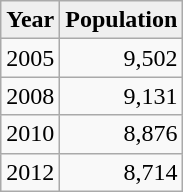<table class="wikitable">
<tr>
<th style="background:#efefef;">Year</th>
<th style="background:#efefef;">Population</th>
</tr>
<tr>
<td>2005</td>
<td align="right">9,502</td>
</tr>
<tr>
<td>2008</td>
<td align="right">9,131</td>
</tr>
<tr>
<td>2010</td>
<td align="right">8,876</td>
</tr>
<tr>
<td>2012</td>
<td align="right">8,714</td>
</tr>
</table>
